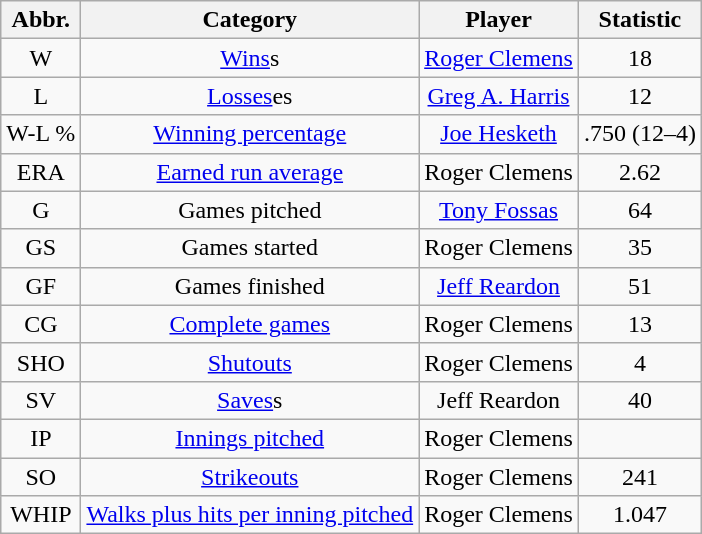<table class="wikitable sortable" style="text-align:center;">
<tr>
<th>Abbr.</th>
<th>Category</th>
<th>Player</th>
<th>Statistic</th>
</tr>
<tr>
<td>W</td>
<td><a href='#'>Wins</a>s</td>
<td><a href='#'>Roger Clemens</a></td>
<td>18</td>
</tr>
<tr>
<td>L</td>
<td><a href='#'>Losses</a>es</td>
<td><a href='#'>Greg A. Harris</a></td>
<td>12</td>
</tr>
<tr>
<td>W-L %</td>
<td><a href='#'>Winning percentage</a></td>
<td><a href='#'>Joe Hesketh</a></td>
<td>.750 (12–4)</td>
</tr>
<tr>
<td>ERA</td>
<td><a href='#'>Earned run average</a></td>
<td>Roger Clemens</td>
<td>2.62</td>
</tr>
<tr>
<td>G</td>
<td>Games pitched</td>
<td><a href='#'>Tony Fossas</a></td>
<td>64</td>
</tr>
<tr>
<td>GS</td>
<td>Games started</td>
<td>Roger Clemens</td>
<td>35</td>
</tr>
<tr>
<td>GF</td>
<td>Games finished</td>
<td><a href='#'>Jeff Reardon</a></td>
<td>51</td>
</tr>
<tr>
<td>CG</td>
<td><a href='#'>Complete games</a></td>
<td>Roger Clemens</td>
<td>13</td>
</tr>
<tr>
<td>SHO</td>
<td><a href='#'>Shutouts</a></td>
<td>Roger Clemens</td>
<td>4</td>
</tr>
<tr>
<td>SV</td>
<td><a href='#'>Saves</a>s</td>
<td>Jeff Reardon</td>
<td>40</td>
</tr>
<tr>
<td>IP</td>
<td><a href='#'>Innings pitched</a></td>
<td>Roger Clemens</td>
<td></td>
</tr>
<tr>
<td>SO</td>
<td><a href='#'>Strikeouts</a></td>
<td>Roger Clemens</td>
<td>241</td>
</tr>
<tr>
<td>WHIP</td>
<td><a href='#'>Walks plus hits per inning pitched</a></td>
<td>Roger Clemens</td>
<td>1.047</td>
</tr>
</table>
